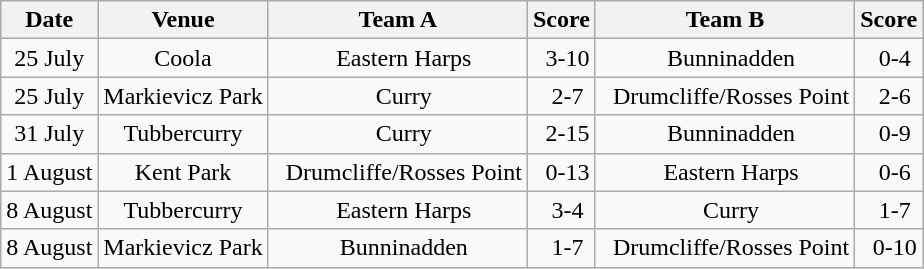<table class="wikitable">
<tr>
<th>Date</th>
<th>Venue</th>
<th>Team A</th>
<th>Score</th>
<th>Team B</th>
<th>Score</th>
</tr>
<tr align="center">
<td>25 July</td>
<td>Coola</td>
<td>  Eastern Harps</td>
<td>  3-10</td>
<td>  Bunninadden</td>
<td>  0-4</td>
</tr>
<tr align="center">
<td>25 July</td>
<td>Markievicz Park</td>
<td>  Curry</td>
<td>  2-7</td>
<td>  Drumcliffe/Rosses Point</td>
<td>  2-6</td>
</tr>
<tr align="center">
<td>31 July</td>
<td>Tubbercurry</td>
<td>  Curry</td>
<td>  2-15</td>
<td>  Bunninadden</td>
<td>  0-9</td>
</tr>
<tr align="center">
<td>1 August</td>
<td>Kent Park</td>
<td>  Drumcliffe/Rosses Point</td>
<td>  0-13</td>
<td>  Eastern Harps</td>
<td>  0-6</td>
</tr>
<tr align="center">
<td>8 August</td>
<td>Tubbercurry</td>
<td>  Eastern Harps</td>
<td>  3-4</td>
<td>  Curry</td>
<td>  1-7</td>
</tr>
<tr align="center">
<td>8 August</td>
<td>Markievicz Park</td>
<td>  Bunninadden</td>
<td>  1-7</td>
<td>  Drumcliffe/Rosses Point</td>
<td>  0-10</td>
</tr>
</table>
